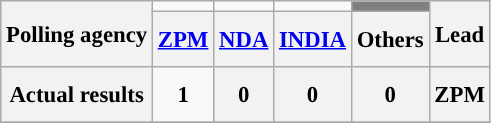<table class="wikitable" style="text-align:center;font-size:95%;line-height:30px;">
<tr>
<th rowspan="2" class="wikitable">Polling agency</th>
<td></td>
<td></td>
<td></td>
<td style="background:grey;"></td>
<th rowspan="2">Lead</th>
</tr>
<tr>
<th class="wikitable"><a href='#'>ZPM</a></th>
<th class="wikitable"><a href='#'>NDA</a></th>
<th class="wikitable"><a href='#'>INDIA</a></th>
<th class="wikitable">Others</th>
</tr>
<tr>
<th>Actual results</th>
<td bgcolor=><strong>1</strong></td>
<th>0</th>
<th>0</th>
<th>0</th>
<th style="background:"><strong>ZPM</strong></th>
</tr>
<tr>
</tr>
</table>
